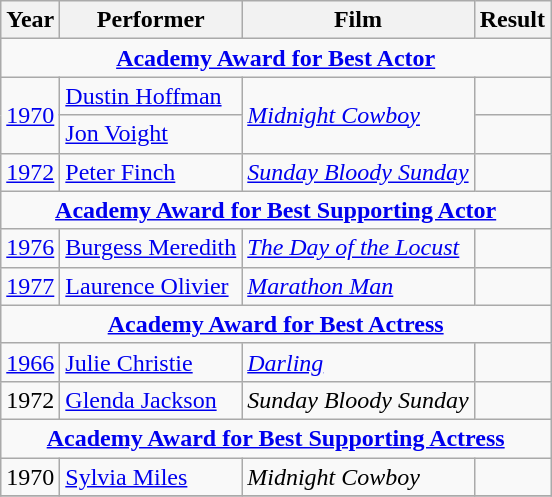<table class="wikitable">
<tr>
<th>Year</th>
<th>Performer</th>
<th>Film</th>
<th>Result</th>
</tr>
<tr>
<td colspan="4" style="text-align:center;"><strong><a href='#'>Academy Award for Best Actor</a></strong></td>
</tr>
<tr>
<td rowspan="2"><a href='#'>1970</a></td>
<td><a href='#'>Dustin Hoffman</a></td>
<td rowspan="2"><em><a href='#'>Midnight Cowboy</a></em></td>
<td></td>
</tr>
<tr>
<td><a href='#'>Jon Voight</a></td>
<td></td>
</tr>
<tr>
<td><a href='#'>1972</a></td>
<td><a href='#'>Peter Finch</a></td>
<td><a href='#'><em>Sunday Bloody Sunday</em></a></td>
<td></td>
</tr>
<tr>
<td colspan="4" style="text-align:center;"><strong><a href='#'>Academy Award for Best Supporting Actor</a></strong></td>
</tr>
<tr>
<td><a href='#'>1976</a></td>
<td><a href='#'>Burgess Meredith</a></td>
<td><a href='#'><em>The Day of the Locust</em></a></td>
<td></td>
</tr>
<tr>
<td><a href='#'>1977</a></td>
<td><a href='#'>Laurence Olivier</a></td>
<td><a href='#'><em>Marathon Man</em></a></td>
<td></td>
</tr>
<tr>
<td colspan="4" style="text-align:center;"><strong><a href='#'>Academy Award for Best Actress</a></strong></td>
</tr>
<tr>
<td><a href='#'>1966</a></td>
<td><a href='#'>Julie Christie</a></td>
<td><a href='#'><em>Darling</em></a></td>
<td></td>
</tr>
<tr>
<td>1972</td>
<td><a href='#'>Glenda Jackson</a></td>
<td><em>Sunday Bloody Sunday</em></td>
<td></td>
</tr>
<tr>
<td colspan="4" style="text-align:center;"><strong><a href='#'>Academy Award for Best Supporting Actress</a></strong></td>
</tr>
<tr>
<td>1970</td>
<td><a href='#'>Sylvia Miles</a></td>
<td><em>Midnight Cowboy</em></td>
<td></td>
</tr>
<tr>
</tr>
</table>
